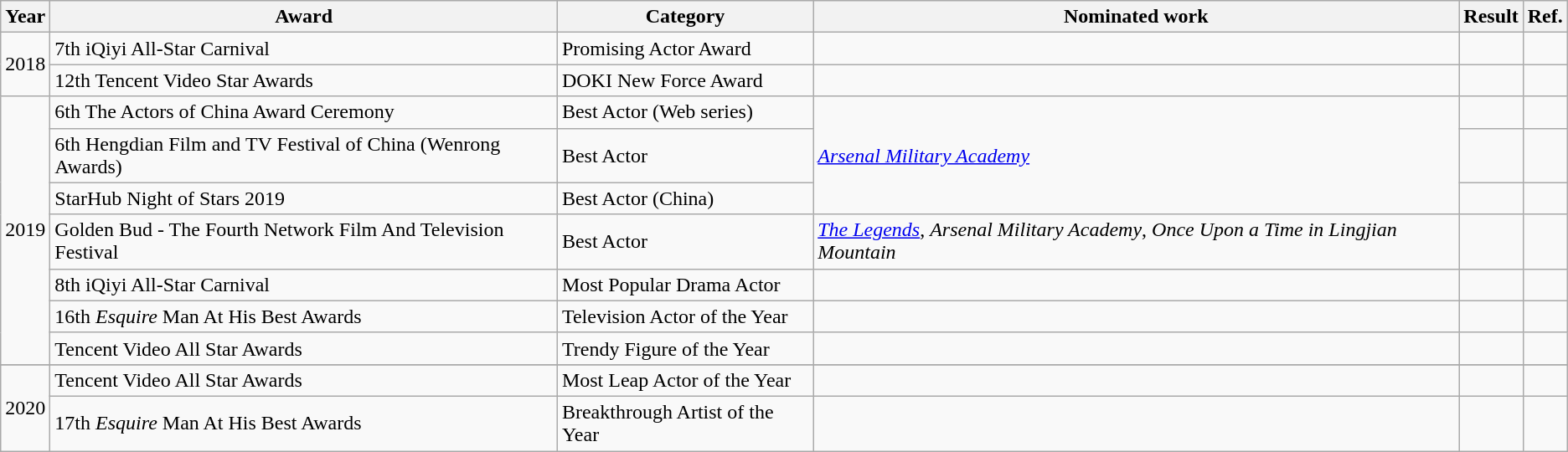<table class="wikitable">
<tr>
<th>Year</th>
<th>Award</th>
<th>Category</th>
<th>Nominated work</th>
<th>Result</th>
<th>Ref.</th>
</tr>
<tr>
<td rowspan=2>2018</td>
<td>7th iQiyi All-Star Carnival</td>
<td>Promising Actor Award</td>
<td></td>
<td></td>
<td></td>
</tr>
<tr>
<td>12th Tencent Video Star Awards</td>
<td>DOKI New Force Award</td>
<td></td>
<td></td>
<td></td>
</tr>
<tr>
<td rowspan=7>2019</td>
<td>6th The Actors of China Award Ceremony</td>
<td>Best Actor (Web series)</td>
<td rowspan=3><em><a href='#'>Arsenal Military Academy</a></em></td>
<td></td>
<td></td>
</tr>
<tr>
<td>6th Hengdian Film and TV Festival of China (Wenrong Awards)</td>
<td>Best Actor</td>
<td></td>
<td></td>
</tr>
<tr>
<td>StarHub Night of Stars 2019</td>
<td>Best Actor (China)</td>
<td></td>
<td></td>
</tr>
<tr>
<td>Golden Bud - The Fourth Network Film And Television Festival</td>
<td>Best Actor</td>
<td><em><a href='#'>The Legends</a></em>, <em>Arsenal Military Academy</em>, <em>Once Upon a Time in Lingjian Mountain</em></td>
<td></td>
<td></td>
</tr>
<tr>
<td>8th iQiyi All-Star Carnival</td>
<td>Most Popular Drama Actor</td>
<td></td>
<td></td>
<td></td>
</tr>
<tr>
<td>16th <em>Esquire</em> Man At His Best Awards</td>
<td>Television Actor of the Year</td>
<td></td>
<td></td>
<td></td>
</tr>
<tr>
<td>Tencent Video All Star Awards</td>
<td>Trendy Figure of the Year</td>
<td></td>
<td></td>
<td></td>
</tr>
<tr>
</tr>
<tr>
<td rowspan="2">2020</td>
<td>Tencent Video All Star Awards</td>
<td Most Leap Actor of the Year>Most Leap Actor of the Year</td>
<td></td>
<td></td>
<td></td>
</tr>
<tr>
<td>17th <em>Esquire</em> Man At His Best Awards</td>
<td Breakthrough Artist of the Year>Breakthrough Artist of the Year</td>
<td></td>
<td></td>
<td></td>
</tr>
</table>
